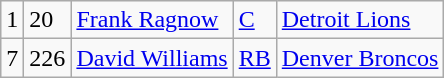<table class="wikitable">
<tr>
<td>1</td>
<td>20</td>
<td><a href='#'>Frank Ragnow</a></td>
<td><a href='#'>C</a></td>
<td><a href='#'>Detroit Lions</a></td>
</tr>
<tr>
<td>7</td>
<td>226</td>
<td><a href='#'>David Williams</a></td>
<td><a href='#'>RB</a></td>
<td><a href='#'>Denver Broncos</a></td>
</tr>
</table>
